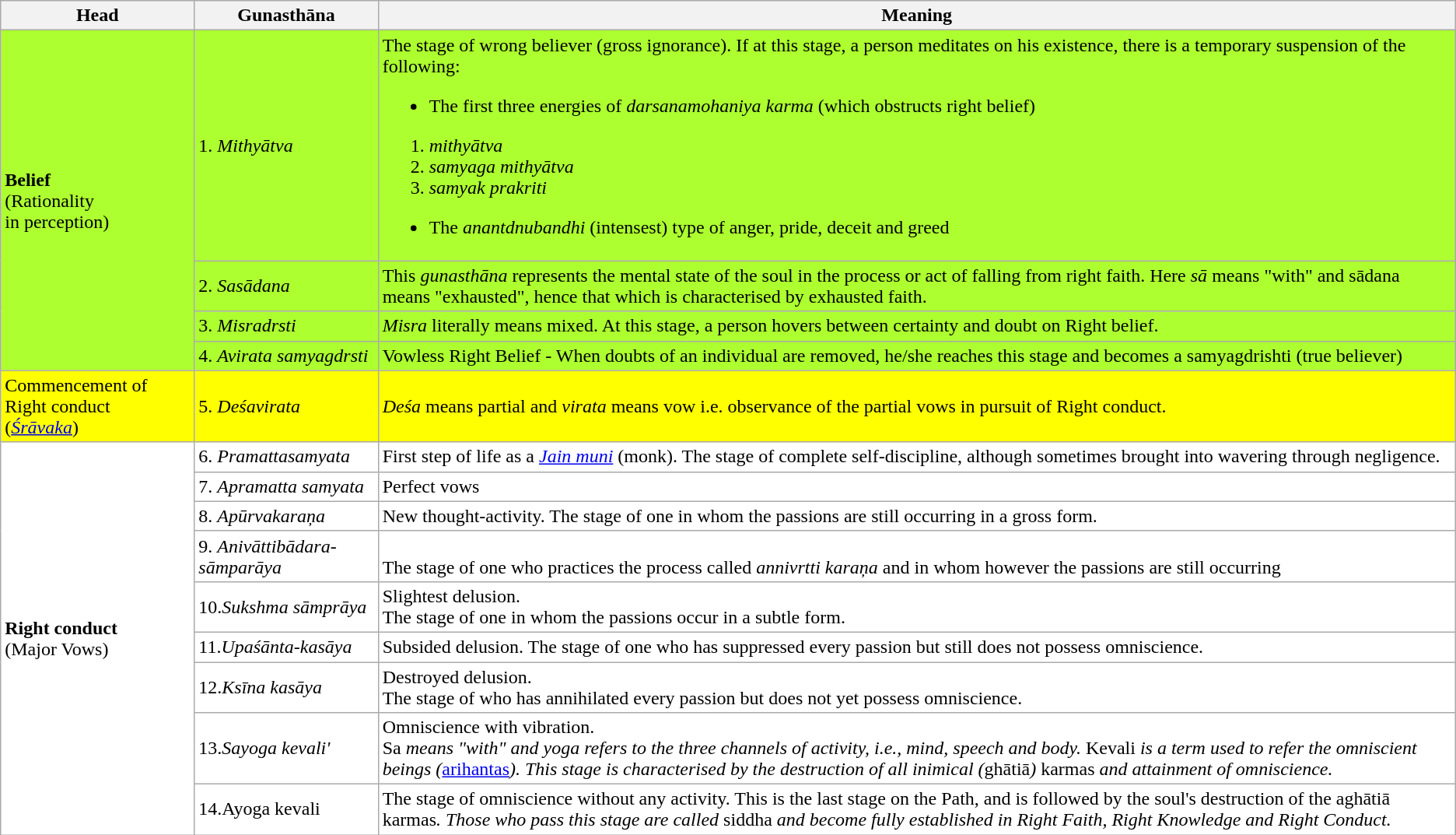<table class="wikitable">
<tr>
<th>Head</th>
<th>Gunasthāna</th>
<th>Meaning</th>
</tr>
<tr style="background:#ADFF2F;">
<td rowspan="4"><strong>Belief</strong> <br> (Rationality <br>in perception)</td>
<td>1. <em>Mithyātva</em></td>
<td>The stage of wrong believer (gross ignorance). If at this stage, a person meditates on his existence, there is a temporary suspension of the following:<br><ul><li>The first three energies of <em>darsanamohaniya karma</em> (which obstructs right belief)</li></ul><ol><li><em>mithyātva</em></li><li><em>samyaga mithyātva</em></li><li><em>samyak prakriti</em></li></ol><ul><li>The <em>anantdnubandhi</em> (intensest) type of anger, pride, deceit and greed</li></ul></td>
</tr>
<tr style="background:#ADFF2F;">
<td>2. <em>Sasādana</em></td>
<td>This <em>gunasthāna</em> represents the mental state of the soul in the process or act of falling from right faith. Here <em>sā</em> means "with" and sādana means "exhausted", hence that which is characterised by exhausted faith.</td>
</tr>
<tr style="background:#ADFF2F;">
<td>3. <em>Misradrsti</em></td>
<td><em>Misra</em> literally means mixed. At this stage, a person hovers between certainty and doubt on Right belief.</td>
</tr>
<tr style="background:#ADFF2F;">
<td>4. <em>Avirata samyagdrsti</em></td>
<td>Vowless Right Belief - When doubts of an individual are removed, he/she reaches this stage and becomes a samyagdrishti (true believer)</td>
</tr>
<tr style="background:#ff0;">
<td rowspan="1">Commencement of Right conduct<br> (<em><a href='#'>Śrāvaka</a></em>)</td>
<td>5. <em>Deśavirata</em></td>
<td><em>Deśa</em> means partial and <em>virata</em> means vow i.e. observance of the partial vows in pursuit of Right conduct.</td>
</tr>
<tr style="background:#FFF;">
<td rowspan="9"><strong>Right conduct</strong><br> (Major Vows)</td>
<td>6. <em>Pramattasamyata</em></td>
<td>First step of life as a <em><a href='#'>Jain muni</a></em> (monk). The stage of complete self-discipline, although sometimes brought into wavering through negligence.</td>
</tr>
<tr style="background:#FFF;">
<td>7. <em>Apramatta samyata</em></td>
<td>Perfect vows</td>
</tr>
<tr style="background:#FFF;">
<td>8. <em>Apūrvakaraņa</em></td>
<td>New thought-activity. The stage of one in whom the passions are still occurring in a gross form.</td>
</tr>
<tr style="background:#FFF;">
<td>9. <em>Anivāttibādara-sāmparāya</em></td>
<td><br>The stage of one who practices the process called <em>annivrtti karaņa</em>  and in whom however the passions are still occurring</td>
</tr>
<tr style="background:#fff;">
<td>10.<em>Sukshma sāmprāya</em></td>
<td>Slightest delusion.<br>The stage of one in whom the passions occur in a subtle form.</td>
</tr>
<tr style="background:#fff;">
<td>11.<em>Upaśānta-kasāya</em></td>
<td>Subsided delusion. The stage of one who has suppressed every passion but still does not possess omniscience.</td>
</tr>
<tr style="background:#fff;">
<td>12.<em>Ksīna kasāya</em></td>
<td>Destroyed delusion.<br>The stage of who has annihilated every passion but does not yet possess omniscience.</td>
</tr>
<tr style="background:#fff;">
<td>13.<em>Sayoga kevali'</td>
<td>Omniscience with vibration.<br></em>Sa<em> means "with" and yoga refers to the three channels of activity, i.e., mind, speech and body. </em>Kevali<em> is a term used to refer the omniscient beings (</em><a href='#'>arihantas</a><em>). This stage is characterised by the destruction of all inimical (</em>ghātiā<em>) </em>karmas<em> and attainment of omniscience.</td>
</tr>
<tr style="background:#fff;">
<td>14.</em>Ayoga kevali<em></td>
<td>The stage of omniscience without any activity. This is the last stage on the Path, and is followed by the soul's destruction of the </em>aghātiā karmas<em>. Those who pass this stage are called </em>siddha<em> and become fully established in Right Faith, Right Knowledge and Right Conduct.</td>
</tr>
</table>
